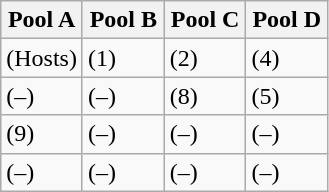<table class="wikitable">
<tr>
<th width=25%>Pool A</th>
<th width=25%>Pool B</th>
<th width=25%>Pool C</th>
<th width=25%>Pool D</th>
</tr>
<tr>
<td> (Hosts)</td>
<td> (1)</td>
<td> (2)</td>
<td> (4)</td>
</tr>
<tr>
<td> (–)</td>
<td> (–)</td>
<td> (8)</td>
<td> (5)</td>
</tr>
<tr>
<td> (9)</td>
<td> (–)</td>
<td> (–)</td>
<td> (–)</td>
</tr>
<tr>
<td> (–)</td>
<td> (–)</td>
<td> (–)</td>
<td> (–)</td>
</tr>
</table>
